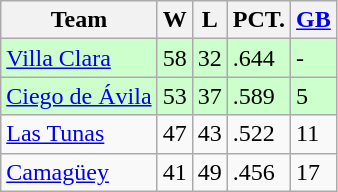<table class="wikitable">
<tr>
<th>Team</th>
<th>W</th>
<th>L</th>
<th>PCT.</th>
<th><a href='#'>GB</a></th>
</tr>
<tr style="background-color:#ccffcc;">
<td style="text-align: left"><a href='#'>Villa Clara</a></td>
<td>58</td>
<td>32</td>
<td>.644</td>
<td>-</td>
</tr>
<tr style="background-color:#ccffcc;">
<td style="text-align: left"><a href='#'>Ciego de Ávila</a></td>
<td>53</td>
<td>37</td>
<td>.589</td>
<td>5</td>
</tr>
<tr>
<td style="text-align: left"><a href='#'>Las Tunas</a></td>
<td>47</td>
<td>43</td>
<td>.522</td>
<td>11</td>
</tr>
<tr>
<td style="text-align: left"><a href='#'>Camagüey</a></td>
<td>41</td>
<td>49</td>
<td>.456</td>
<td>17</td>
</tr>
</table>
